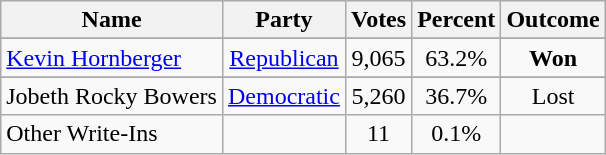<table class=wikitable style="text-align:center">
<tr>
<th>Name</th>
<th>Party</th>
<th>Votes</th>
<th>Percent</th>
<th>Outcome</th>
</tr>
<tr>
</tr>
<tr>
<td align=left><a href='#'>Kevin Hornberger</a></td>
<td><a href='#'>Republican</a></td>
<td>9,065</td>
<td>63.2%</td>
<td><strong>Won</strong></td>
</tr>
<tr>
</tr>
<tr>
<td align=left>Jobeth Rocky Bowers</td>
<td><a href='#'>Democratic</a></td>
<td>5,260</td>
<td>36.7%</td>
<td>Lost</td>
</tr>
<tr>
<td align=left>Other Write-Ins</td>
<td></td>
<td>11</td>
<td>0.1%</td>
<td></td>
</tr>
</table>
